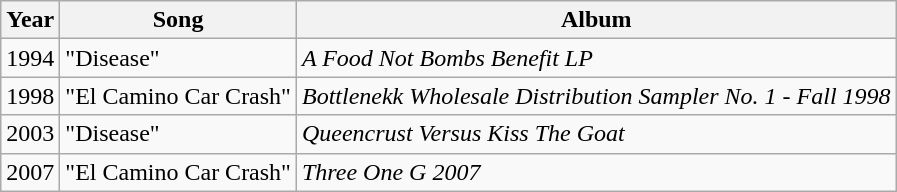<table class="wikitable">
<tr>
<th>Year</th>
<th>Song</th>
<th>Album</th>
</tr>
<tr>
<td>1994</td>
<td>"Disease"</td>
<td><em>A Food Not Bombs Benefit LP</em></td>
</tr>
<tr>
<td>1998</td>
<td>"El Camino Car Crash"</td>
<td><em>Bottlenekk Wholesale Distribution Sampler No. 1 - Fall 1998</em></td>
</tr>
<tr>
<td>2003</td>
<td>"Disease"</td>
<td><em>Queencrust Versus Kiss The Goat</em></td>
</tr>
<tr>
<td>2007</td>
<td>"El Camino Car Crash"</td>
<td><em>Three One G 2007</em></td>
</tr>
</table>
